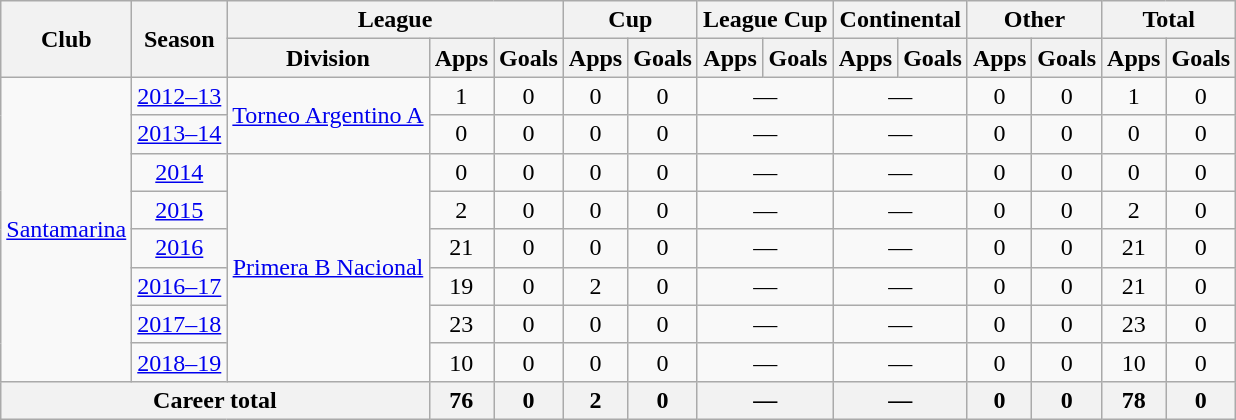<table class="wikitable" style="text-align:center">
<tr>
<th rowspan="2">Club</th>
<th rowspan="2">Season</th>
<th colspan="3">League</th>
<th colspan="2">Cup</th>
<th colspan="2">League Cup</th>
<th colspan="2">Continental</th>
<th colspan="2">Other</th>
<th colspan="2">Total</th>
</tr>
<tr>
<th>Division</th>
<th>Apps</th>
<th>Goals</th>
<th>Apps</th>
<th>Goals</th>
<th>Apps</th>
<th>Goals</th>
<th>Apps</th>
<th>Goals</th>
<th>Apps</th>
<th>Goals</th>
<th>Apps</th>
<th>Goals</th>
</tr>
<tr>
<td rowspan="8"><a href='#'>Santamarina</a></td>
<td><a href='#'>2012–13</a></td>
<td rowspan="2"><a href='#'>Torneo Argentino A</a></td>
<td>1</td>
<td>0</td>
<td>0</td>
<td>0</td>
<td colspan="2">—</td>
<td colspan="2">—</td>
<td>0</td>
<td>0</td>
<td>1</td>
<td>0</td>
</tr>
<tr>
<td><a href='#'>2013–14</a></td>
<td>0</td>
<td>0</td>
<td>0</td>
<td>0</td>
<td colspan="2">—</td>
<td colspan="2">—</td>
<td>0</td>
<td>0</td>
<td>0</td>
<td>0</td>
</tr>
<tr>
<td><a href='#'>2014</a></td>
<td rowspan="6"><a href='#'>Primera B Nacional</a></td>
<td>0</td>
<td>0</td>
<td>0</td>
<td>0</td>
<td colspan="2">—</td>
<td colspan="2">—</td>
<td>0</td>
<td>0</td>
<td>0</td>
<td>0</td>
</tr>
<tr>
<td><a href='#'>2015</a></td>
<td>2</td>
<td>0</td>
<td>0</td>
<td>0</td>
<td colspan="2">—</td>
<td colspan="2">—</td>
<td>0</td>
<td>0</td>
<td>2</td>
<td>0</td>
</tr>
<tr>
<td><a href='#'>2016</a></td>
<td>21</td>
<td>0</td>
<td>0</td>
<td>0</td>
<td colspan="2">—</td>
<td colspan="2">—</td>
<td>0</td>
<td>0</td>
<td>21</td>
<td>0</td>
</tr>
<tr>
<td><a href='#'>2016–17</a></td>
<td>19</td>
<td>0</td>
<td>2</td>
<td>0</td>
<td colspan="2">—</td>
<td colspan="2">—</td>
<td>0</td>
<td>0</td>
<td>21</td>
<td>0</td>
</tr>
<tr>
<td><a href='#'>2017–18</a></td>
<td>23</td>
<td>0</td>
<td>0</td>
<td>0</td>
<td colspan="2">—</td>
<td colspan="2">—</td>
<td>0</td>
<td>0</td>
<td>23</td>
<td>0</td>
</tr>
<tr>
<td><a href='#'>2018–19</a></td>
<td>10</td>
<td>0</td>
<td>0</td>
<td>0</td>
<td colspan="2">—</td>
<td colspan="2">—</td>
<td>0</td>
<td>0</td>
<td>10</td>
<td>0</td>
</tr>
<tr>
<th colspan="3">Career total</th>
<th>76</th>
<th>0</th>
<th>2</th>
<th>0</th>
<th colspan="2">—</th>
<th colspan="2">—</th>
<th>0</th>
<th>0</th>
<th>78</th>
<th>0</th>
</tr>
</table>
